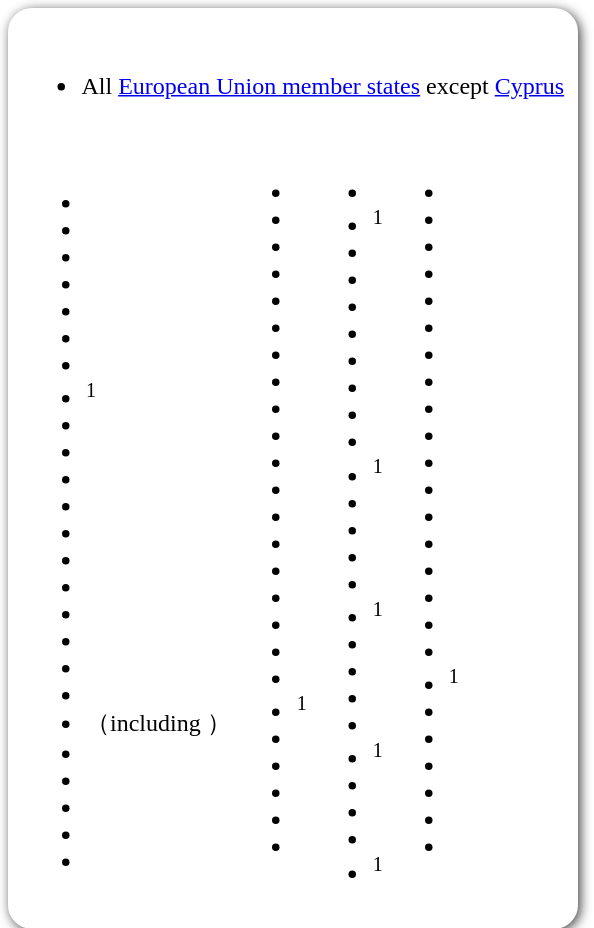<table style=" border-radius:1em; box-shadow: 0.1em 0.1em 0.5em rgba(0,0,0,0.75); background-color: white; border: 1px solid white; padding: 5px;">
<tr style="vertical-align:top;">
<td><br><ul><li> All <a href='#'>European Union member states</a> except <a href='#'>Cyprus</a></li></ul><table>
<tr>
<td><br><ul><li></li><li></li><li></li><li></li><li></li><li></li><li></li><li><sup>1</sup></li><li></li><li></li><li></li><li></li><li></li><li></li><li></li><li></li><li></li><li></li><li></li><li>（including  ）</li><li></li><li></li><li></li><li></li><li></li></ul></td>
<td valign="top"><br><ul><li></li><li></li><li></li><li></li><li></li><li></li><li></li><li></li><li></li><li></li><li></li><li></li><li></li><li></li><li></li><li></li><li></li><li></li><li></li><li><sup>1</sup></li><li></li><li></li><li></li><li></li><li></li></ul></td>
<td valign="top"><br><ul><li></li><li><sup>1</sup></li><li></li><li></li><li></li><li></li><li></li><li></li><li></li><li></li><li><sup>1</sup></li><li></li><li></li><li></li><li></li><li><sup>1</sup></li><li></li><li></li><li></li><li></li><li><sup>1</sup></li><li></li><li></li><li></li><li><sup>1</sup></li></ul></td>
<td valign="top"><br><ul><li></li><li></li><li></li><li></li><li></li><li></li><li></li><li></li><li></li><li></li><li></li><li></li><li></li><li></li><li></li><li></li><li></li><li></li><li><sup>1</sup></li><li></li><li></li><li></li><li></li><li></li><li></li></ul></td>
<td></td>
</tr>
</table>
</td>
</tr>
</table>
